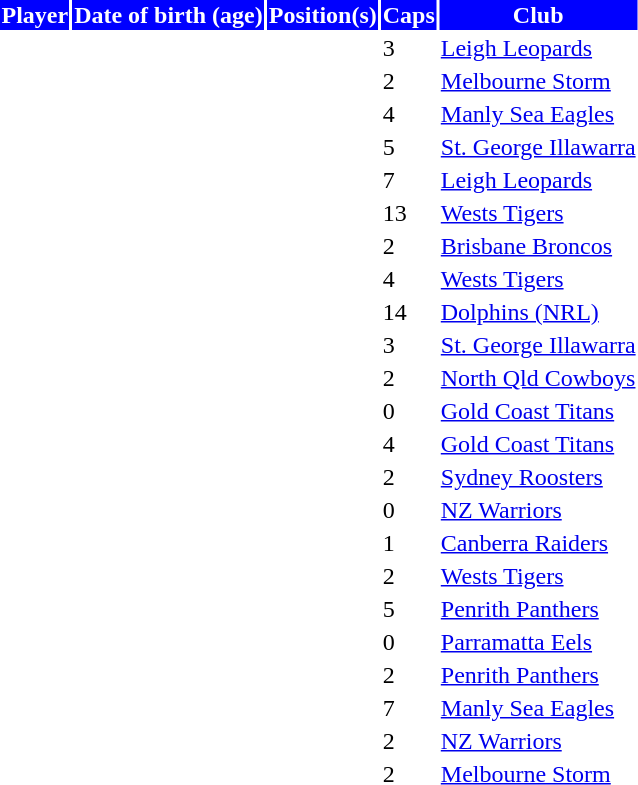<table>
<tr style="background:blue; color:white;">
<th align=left>Player</th>
<th align=center>Date of birth (age)</th>
<th align=center>Position(s)</th>
<th align=center>Caps</th>
<th align=center>Club</th>
</tr>
<tr>
<td align=left></td>
<td></td>
<td align=center></td>
<td>3</td>
<td align=left> <a href='#'>Leigh Leopards</a></td>
</tr>
<tr>
<td align=left></td>
<td></td>
<td align=center></td>
<td>2</td>
<td align=left> <a href='#'>Melbourne Storm</a></td>
</tr>
<tr>
<td align=left></td>
<td></td>
<td align=center></td>
<td>4</td>
<td align=left> <a href='#'>Manly Sea Eagles</a></td>
</tr>
<tr>
<td align=left></td>
<td></td>
<td align=center></td>
<td>5</td>
<td align=left> <a href='#'>St. George Illawarra</a></td>
</tr>
<tr>
<td align=left></td>
<td></td>
<td align=center></td>
<td>7</td>
<td align=left> <a href='#'>Leigh Leopards</a></td>
</tr>
<tr>
<td align=left></td>
<td></td>
<td align=center></td>
<td>13</td>
<td align=left> <a href='#'>Wests Tigers</a></td>
</tr>
<tr>
<td align=left></td>
<td></td>
<td align=center></td>
<td>2</td>
<td align=left> <a href='#'>Brisbane Broncos</a></td>
</tr>
<tr>
<td align=left></td>
<td></td>
<td align=center></td>
<td>4</td>
<td align=left> <a href='#'>Wests Tigers</a></td>
</tr>
<tr>
<td align=left></td>
<td></td>
<td align=center></td>
<td>14</td>
<td align=left> <a href='#'>Dolphins (NRL)</a></td>
</tr>
<tr>
<td align=left></td>
<td></td>
<td align=center></td>
<td>3</td>
<td align=left> <a href='#'>St. George Illawarra</a></td>
</tr>
<tr>
<td align=left></td>
<td></td>
<td align=center></td>
<td>2</td>
<td align=left> <a href='#'> North Qld Cowboys</a></td>
</tr>
<tr>
<td align=left></td>
<td></td>
<td align=center></td>
<td>0</td>
<td align=left> <a href='#'>Gold Coast Titans</a></td>
</tr>
<tr>
<td align=left></td>
<td></td>
<td align=center></td>
<td>4</td>
<td align=left>  <a href='#'>Gold Coast Titans</a></td>
</tr>
<tr>
<td align=left></td>
<td></td>
<td align=center></td>
<td>2</td>
<td align=left> <a href='#'>Sydney Roosters</a></td>
</tr>
<tr>
<td align=left></td>
<td></td>
<td align=center></td>
<td>0</td>
<td align=left> <a href='#'>NZ Warriors</a></td>
</tr>
<tr>
<td align=left></td>
<td></td>
<td align=center></td>
<td>1</td>
<td align=left> <a href='#'>Canberra Raiders</a></td>
</tr>
<tr>
<td align=left></td>
<td></td>
<td align=center></td>
<td>2</td>
<td align=left> <a href='#'>Wests Tigers</a></td>
</tr>
<tr>
<td align=left></td>
<td></td>
<td align=center></td>
<td>5</td>
<td align=left> <a href='#'>Penrith Panthers</a></td>
</tr>
<tr>
<td align=left></td>
<td></td>
<td align=center></td>
<td>0</td>
<td align=left> <a href='#'>Parramatta Eels</a></td>
</tr>
<tr>
<td align=left></td>
<td></td>
<td align=center></td>
<td>2</td>
<td align=left> <a href='#'>Penrith Panthers</a></td>
</tr>
<tr>
<td align=left></td>
<td></td>
<td align=center></td>
<td>7</td>
<td align=left> <a href='#'>Manly Sea Eagles</a></td>
</tr>
<tr>
<td align=left></td>
<td></td>
<td align=center></td>
<td>2</td>
<td align=left> <a href='#'>NZ Warriors</a></td>
</tr>
<tr>
<td align=left></td>
<td></td>
<td align=center></td>
<td>2</td>
<td align=left> <a href='#'>Melbourne Storm</a></td>
</tr>
</table>
